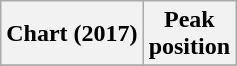<table class="wikitable plainrowheaders" style="text-align:center">
<tr>
<th scope="col">Chart (2017)</th>
<th scope="col">Peak<br>position</th>
</tr>
<tr>
</tr>
</table>
